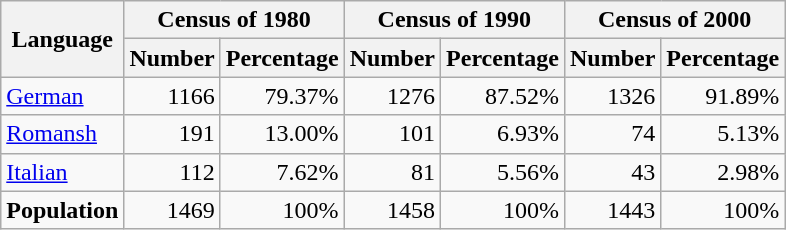<table class="wikitable">
<tr ---->
<th rowspan="2">Language</th>
<th colspan="2">Census of 1980</th>
<th colspan="2">Census of 1990</th>
<th colspan="2">Census of 2000</th>
</tr>
<tr ---->
<th>Number</th>
<th>Percentage</th>
<th>Number</th>
<th>Percentage</th>
<th>Number</th>
<th>Percentage</th>
</tr>
<tr ---->
<td><a href='#'>German</a></td>
<td align=right>1166</td>
<td align=right>79.37%</td>
<td align=right>1276</td>
<td align=right>87.52%</td>
<td align=right>1326</td>
<td align=right>91.89%</td>
</tr>
<tr ---->
<td><a href='#'>Romansh</a></td>
<td align=right>191</td>
<td align=right>13.00%</td>
<td align=right>101</td>
<td align=right>6.93%</td>
<td align=right>74</td>
<td align=right>5.13%</td>
</tr>
<tr ---->
<td><a href='#'>Italian</a></td>
<td align=right>112</td>
<td align=right>7.62%</td>
<td align=right>81</td>
<td align=right>5.56%</td>
<td align=right>43</td>
<td align=right>2.98%</td>
</tr>
<tr ---->
<td><strong>Population</strong></td>
<td align=right>1469</td>
<td align=right>100%</td>
<td align=right>1458</td>
<td align=right>100%</td>
<td align=right>1443</td>
<td align=right>100%</td>
</tr>
</table>
